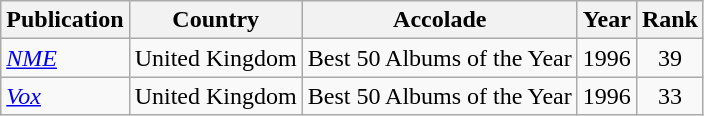<table class="wikitable">
<tr>
<th>Publication</th>
<th>Country</th>
<th>Accolade</th>
<th>Year</th>
<th>Rank</th>
</tr>
<tr>
<td><em><a href='#'>NME</a></em></td>
<td>United Kingdom</td>
<td>Best 50 Albums of the Year</td>
<td>1996</td>
<td align="center">39</td>
</tr>
<tr>
<td><em><a href='#'>Vox</a></em></td>
<td>United Kingdom</td>
<td>Best 50 Albums of the Year</td>
<td>1996</td>
<td align="center">33</td>
</tr>
</table>
